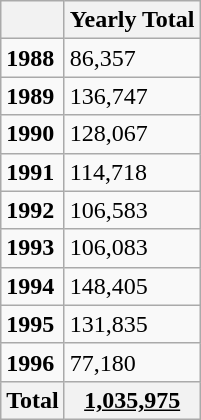<table class="wikitable">
<tr>
<th></th>
<th>Yearly Total</th>
</tr>
<tr>
<td><strong>1988</strong></td>
<td>86,357</td>
</tr>
<tr>
<td><strong>1989</strong></td>
<td>136,747</td>
</tr>
<tr>
<td><strong>1990</strong></td>
<td>128,067</td>
</tr>
<tr>
<td><strong>1991</strong></td>
<td>114,718</td>
</tr>
<tr>
<td><strong>1992</strong></td>
<td>106,583</td>
</tr>
<tr>
<td><strong>1993</strong></td>
<td>106,083</td>
</tr>
<tr>
<td><strong>1994</strong></td>
<td>148,405</td>
</tr>
<tr>
<td><strong>1995</strong></td>
<td>131,835</td>
</tr>
<tr>
<td><strong>1996</strong></td>
<td>77,180</td>
</tr>
<tr>
<th><strong>Total</strong></th>
<th><strong><u>1,035,975</u></strong></th>
</tr>
</table>
